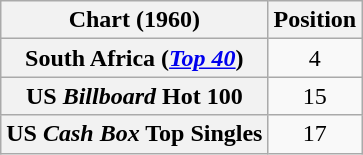<table class="wikitable plainrowheaders" style="text-align:center">
<tr>
<th scope="col">Chart (1960)</th>
<th scope="col">Position</th>
</tr>
<tr>
<th scope="row">South Africa (<em><a href='#'>Top 40</a></em>)</th>
<td>4</td>
</tr>
<tr>
<th scope="row">US <em>Billboard</em> Hot 100</th>
<td>15</td>
</tr>
<tr>
<th scope="row">US <em>Cash Box</em> Top Singles</th>
<td>17</td>
</tr>
</table>
